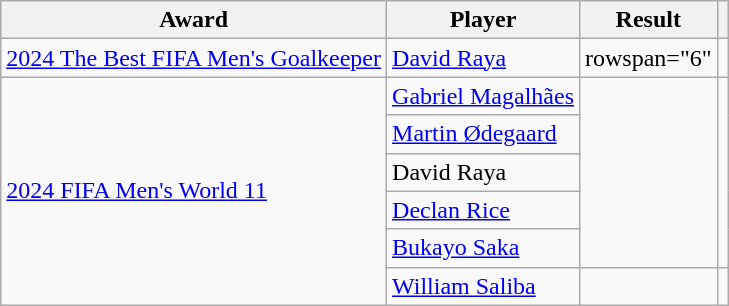<table class="wikitable" style="text-align:center;">
<tr>
<th>Award</th>
<th>Player</th>
<th>Result</th>
<th></th>
</tr>
<tr>
<td style="text-align:left;"><a href='#'>2024 The Best FIFA Men's Goalkeeper</a></td>
<td style="text-align:left;"> <a href='#'>David Raya</a></td>
<td>rowspan="6" </td>
<td></td>
</tr>
<tr>
<td rowspan="6" style="text-align:left;"><a href='#'>2024 FIFA Men's World 11</a></td>
<td style="text-align:left;"> <a href='#'>Gabriel Magalhães</a></td>
<td rowspan="5"></td>
</tr>
<tr>
<td style="text-align:left;"> <a href='#'>Martin Ødegaard</a></td>
</tr>
<tr>
<td style="text-align:left;"> David Raya</td>
</tr>
<tr>
<td style="text-align:left;"> <a href='#'>Declan Rice</a></td>
</tr>
<tr>
<td style="text-align:left;"> <a href='#'>Bukayo Saka</a></td>
</tr>
<tr>
<td style="text-align:left;"> <a href='#'>William Saliba</a></td>
<td></td>
<td></td>
</tr>
</table>
